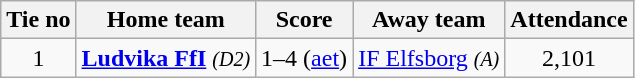<table class="wikitable" style="text-align:center">
<tr>
<th style= width="40px">Tie no</th>
<th style= width="150px">Home team</th>
<th style= width="60px">Score</th>
<th style= width="150px">Away team</th>
<th style= width="30px">Attendance</th>
</tr>
<tr>
<td>1</td>
<td><strong><a href='#'>Ludvika FfI</a></strong> <em><small>(D2)</small></em></td>
<td>1–4 (<a href='#'>aet</a>)</td>
<td><a href='#'>IF Elfsborg</a> <em><small>(A)</small></em></td>
<td>2,101</td>
</tr>
</table>
